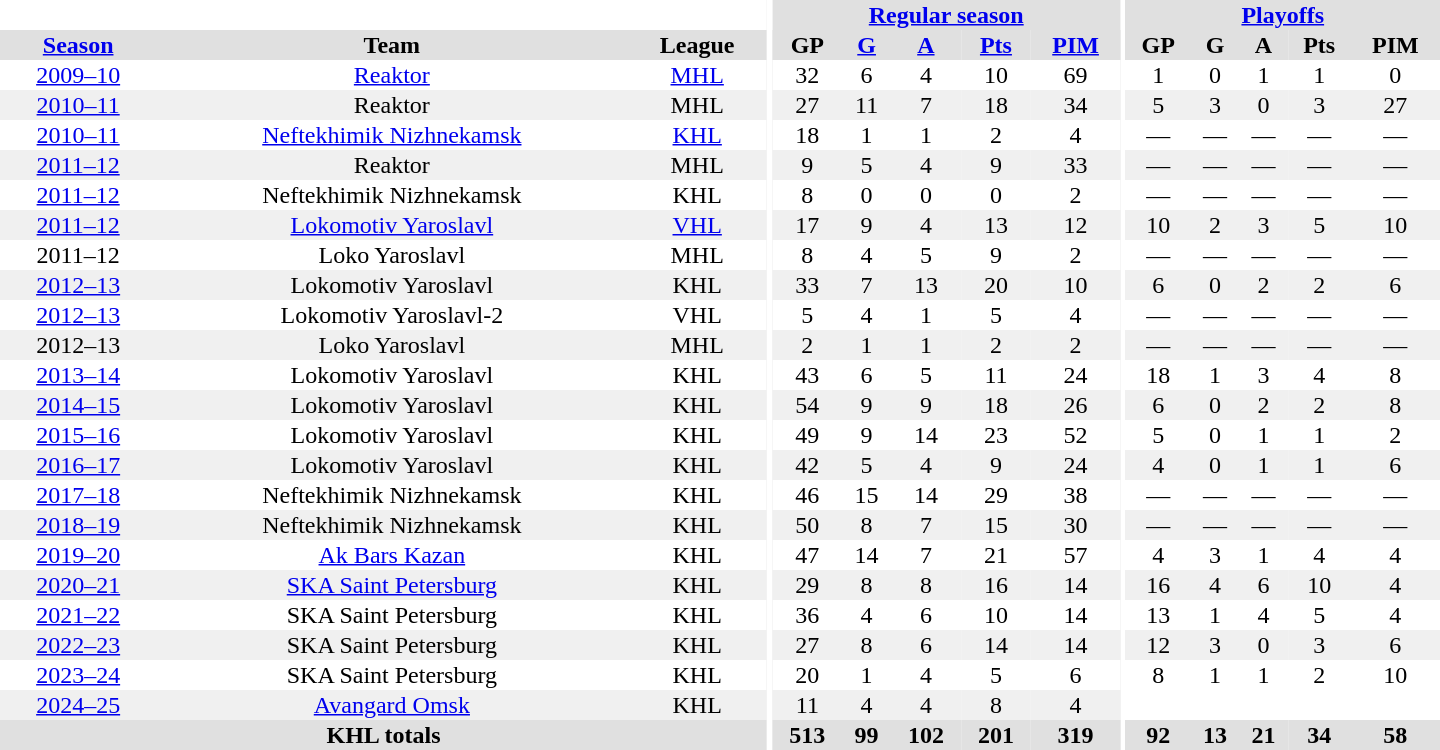<table border="0" cellpadding="1" cellspacing="0" style="text-align:center; width:60em">
<tr bgcolor="#e0e0e0">
<th colspan="3" bgcolor="#ffffff"></th>
<th rowspan="99" bgcolor="#ffffff"></th>
<th colspan="5"><a href='#'>Regular season</a></th>
<th rowspan="99" bgcolor="#ffffff"></th>
<th colspan="5"><a href='#'>Playoffs</a></th>
</tr>
<tr bgcolor="#e0e0e0">
<th><a href='#'>Season</a></th>
<th>Team</th>
<th>League</th>
<th>GP</th>
<th><a href='#'>G</a></th>
<th><a href='#'>A</a></th>
<th><a href='#'>Pts</a></th>
<th><a href='#'>PIM</a></th>
<th>GP</th>
<th>G</th>
<th>A</th>
<th>Pts</th>
<th>PIM</th>
</tr>
<tr>
<td><a href='#'>2009–10</a></td>
<td><a href='#'>Reaktor</a></td>
<td><a href='#'>MHL</a></td>
<td>32</td>
<td>6</td>
<td>4</td>
<td>10</td>
<td>69</td>
<td>1</td>
<td>0</td>
<td>1</td>
<td>1</td>
<td>0</td>
</tr>
<tr bgcolor="#f0f0f0">
<td><a href='#'>2010–11</a></td>
<td>Reaktor</td>
<td>MHL</td>
<td>27</td>
<td>11</td>
<td>7</td>
<td>18</td>
<td>34</td>
<td>5</td>
<td>3</td>
<td>0</td>
<td>3</td>
<td>27</td>
</tr>
<tr>
<td><a href='#'>2010–11</a></td>
<td><a href='#'>Neftekhimik Nizhnekamsk</a></td>
<td><a href='#'>KHL</a></td>
<td>18</td>
<td>1</td>
<td>1</td>
<td>2</td>
<td>4</td>
<td>—</td>
<td>—</td>
<td>—</td>
<td>—</td>
<td>—</td>
</tr>
<tr bgcolor="#f0f0f0">
<td><a href='#'>2011–12</a></td>
<td>Reaktor</td>
<td>MHL</td>
<td>9</td>
<td>5</td>
<td>4</td>
<td>9</td>
<td>33</td>
<td>—</td>
<td>—</td>
<td>—</td>
<td>—</td>
<td>—</td>
</tr>
<tr>
<td><a href='#'>2011–12</a></td>
<td>Neftekhimik Nizhnekamsk</td>
<td>KHL</td>
<td>8</td>
<td>0</td>
<td>0</td>
<td>0</td>
<td>2</td>
<td>—</td>
<td>—</td>
<td>—</td>
<td>—</td>
<td>—</td>
</tr>
<tr bgcolor="#f0f0f0">
<td><a href='#'>2011–12</a></td>
<td><a href='#'>Lokomotiv Yaroslavl</a></td>
<td><a href='#'>VHL</a></td>
<td>17</td>
<td>9</td>
<td>4</td>
<td>13</td>
<td>12</td>
<td>10</td>
<td>2</td>
<td>3</td>
<td>5</td>
<td>10</td>
</tr>
<tr>
<td>2011–12</td>
<td>Loko Yaroslavl</td>
<td>MHL</td>
<td>8</td>
<td>4</td>
<td>5</td>
<td>9</td>
<td>2</td>
<td>—</td>
<td>—</td>
<td>—</td>
<td>—</td>
<td>—</td>
</tr>
<tr bgcolor="#f0f0f0">
<td><a href='#'>2012–13</a></td>
<td>Lokomotiv Yaroslavl</td>
<td>KHL</td>
<td>33</td>
<td>7</td>
<td>13</td>
<td>20</td>
<td>10</td>
<td>6</td>
<td>0</td>
<td>2</td>
<td>2</td>
<td>6</td>
</tr>
<tr>
<td><a href='#'>2012–13</a></td>
<td>Lokomotiv Yaroslavl-2</td>
<td>VHL</td>
<td>5</td>
<td>4</td>
<td>1</td>
<td>5</td>
<td>4</td>
<td>—</td>
<td>—</td>
<td>—</td>
<td>—</td>
<td>—</td>
</tr>
<tr bgcolor="#f0f0f0">
<td>2012–13</td>
<td>Loko Yaroslavl</td>
<td>MHL</td>
<td>2</td>
<td>1</td>
<td>1</td>
<td>2</td>
<td>2</td>
<td>—</td>
<td>—</td>
<td>—</td>
<td>—</td>
<td>—</td>
</tr>
<tr>
<td><a href='#'>2013–14</a></td>
<td>Lokomotiv Yaroslavl</td>
<td>KHL</td>
<td>43</td>
<td>6</td>
<td>5</td>
<td>11</td>
<td>24</td>
<td>18</td>
<td>1</td>
<td>3</td>
<td>4</td>
<td>8</td>
</tr>
<tr bgcolor="#f0f0f0">
<td><a href='#'>2014–15</a></td>
<td>Lokomotiv Yaroslavl</td>
<td>KHL</td>
<td>54</td>
<td>9</td>
<td>9</td>
<td>18</td>
<td>26</td>
<td>6</td>
<td>0</td>
<td>2</td>
<td>2</td>
<td>8</td>
</tr>
<tr>
<td><a href='#'>2015–16</a></td>
<td>Lokomotiv Yaroslavl</td>
<td>KHL</td>
<td>49</td>
<td>9</td>
<td>14</td>
<td>23</td>
<td>52</td>
<td>5</td>
<td>0</td>
<td>1</td>
<td>1</td>
<td>2</td>
</tr>
<tr bgcolor="#f0f0f0">
<td><a href='#'>2016–17</a></td>
<td>Lokomotiv Yaroslavl</td>
<td>KHL</td>
<td>42</td>
<td>5</td>
<td>4</td>
<td>9</td>
<td>24</td>
<td>4</td>
<td>0</td>
<td>1</td>
<td>1</td>
<td>6</td>
</tr>
<tr>
<td><a href='#'>2017–18</a></td>
<td>Neftekhimik Nizhnekamsk</td>
<td>KHL</td>
<td>46</td>
<td>15</td>
<td>14</td>
<td>29</td>
<td>38</td>
<td>—</td>
<td>—</td>
<td>—</td>
<td>—</td>
<td>—</td>
</tr>
<tr bgcolor="#f0f0f0">
<td><a href='#'>2018–19</a></td>
<td>Neftekhimik Nizhnekamsk</td>
<td>KHL</td>
<td>50</td>
<td>8</td>
<td>7</td>
<td>15</td>
<td>30</td>
<td>—</td>
<td>—</td>
<td>—</td>
<td>—</td>
<td>—</td>
</tr>
<tr>
<td><a href='#'>2019–20</a></td>
<td><a href='#'>Ak Bars Kazan</a></td>
<td>KHL</td>
<td>47</td>
<td>14</td>
<td>7</td>
<td>21</td>
<td>57</td>
<td>4</td>
<td>3</td>
<td>1</td>
<td>4</td>
<td>4</td>
</tr>
<tr bgcolor="#f0f0f0">
<td><a href='#'>2020–21</a></td>
<td><a href='#'>SKA Saint Petersburg</a></td>
<td>KHL</td>
<td>29</td>
<td>8</td>
<td>8</td>
<td>16</td>
<td>14</td>
<td>16</td>
<td>4</td>
<td>6</td>
<td>10</td>
<td>4</td>
</tr>
<tr>
<td><a href='#'>2021–22</a></td>
<td>SKA Saint Petersburg</td>
<td>KHL</td>
<td>36</td>
<td>4</td>
<td>6</td>
<td>10</td>
<td>14</td>
<td>13</td>
<td>1</td>
<td>4</td>
<td>5</td>
<td>4</td>
</tr>
<tr bgcolor="#f0f0f0">
<td><a href='#'>2022–23</a></td>
<td>SKA Saint Petersburg</td>
<td>KHL</td>
<td>27</td>
<td>8</td>
<td>6</td>
<td>14</td>
<td>14</td>
<td>12</td>
<td>3</td>
<td>0</td>
<td>3</td>
<td>6</td>
</tr>
<tr>
<td><a href='#'>2023–24</a></td>
<td>SKA Saint Petersburg</td>
<td>KHL</td>
<td>20</td>
<td>1</td>
<td>4</td>
<td>5</td>
<td>6</td>
<td>8</td>
<td>1</td>
<td>1</td>
<td>2</td>
<td>10</td>
</tr>
<tr bgcolor="#f0f0f0">
<td><a href='#'>2024–25</a></td>
<td><a href='#'>Avangard Omsk</a></td>
<td>KHL</td>
<td>11</td>
<td>4</td>
<td>4</td>
<td>8</td>
<td>4</td>
</tr>
<tr bgcolor="#e0e0e0">
<th colspan="3">KHL totals</th>
<th>513</th>
<th>99</th>
<th>102</th>
<th>201</th>
<th>319</th>
<th>92</th>
<th>13</th>
<th>21</th>
<th>34</th>
<th>58</th>
</tr>
</table>
